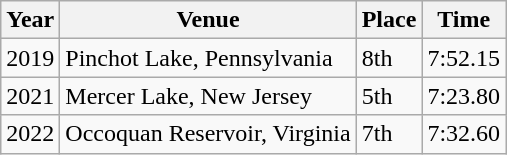<table class="wikitable">
<tr>
<th>Year</th>
<th>Venue</th>
<th>Place</th>
<th>Time</th>
</tr>
<tr>
<td>2019</td>
<td>Pinchot Lake, Pennsylvania</td>
<td>8th</td>
<td>7:52.15</td>
</tr>
<tr>
<td>2021</td>
<td>Mercer Lake, New Jersey</td>
<td>5th</td>
<td>7:23.80</td>
</tr>
<tr>
<td>2022</td>
<td>Occoquan Reservoir, Virginia</td>
<td>7th</td>
<td>7:32.60</td>
</tr>
</table>
